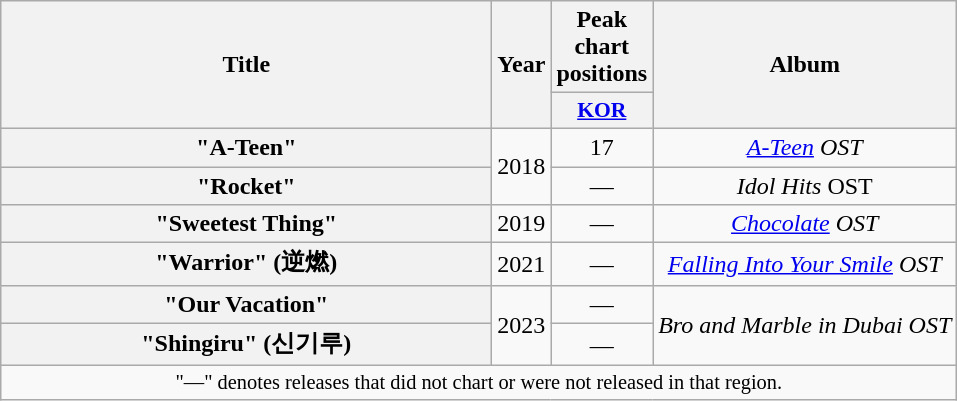<table class="wikitable plainrowheaders" style="text-align:center">
<tr>
<th rowspan="2" style="width:20em;">Title</th>
<th rowspan="2" style="width:2em;">Year</th>
<th colspan="1">Peak chart<br>positions</th>
<th rowspan="2">Album</th>
</tr>
<tr>
<th scope="col" style="width:2.7em;font-size:90%;"><a href='#'>KOR</a><br></th>
</tr>
<tr>
<th scope="row">"A-Teen" <br> </th>
<td rowspan="2">2018</td>
<td>17</td>
<td><em><a href='#'>A-Teen</a> OST</em></td>
</tr>
<tr>
<th scope="row">"Rocket"  <br></th>
<td>—</td>
<td><em>Idol Hits</em> OST</td>
</tr>
<tr>
<th scope="row">"Sweetest Thing" <br> </th>
<td>2019</td>
<td>—</td>
<td><em><a href='#'>Chocolate</a> OST</em></td>
</tr>
<tr>
<th scope="row">"Warrior" (逆燃) <br> </th>
<td>2021</td>
<td>—</td>
<td><em><a href='#'>Falling Into Your Smile</a> OST</em></td>
</tr>
<tr>
<th scope="row">"Our Vacation" <br> </th>
<td rowspan="2">2023</td>
<td>—</td>
<td rowspan="2"><em>Bro and Marble in Dubai OST</em></td>
</tr>
<tr>
<th scope="row">"Shingiru" (신기루) <br> </th>
<td>—</td>
</tr>
<tr>
<td colspan="4" style="font-size:85%">"—" denotes releases that did not chart or were not released in that region.</td>
</tr>
</table>
